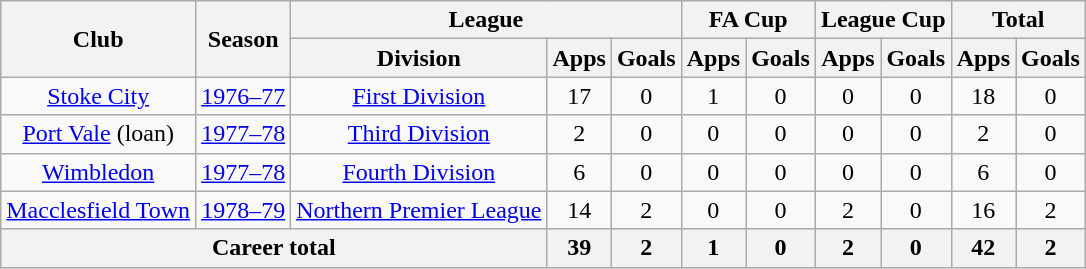<table class="wikitable" style="text-align: center;">
<tr>
<th rowspan="2">Club</th>
<th rowspan="2">Season</th>
<th colspan="3">League</th>
<th colspan="2">FA Cup</th>
<th colspan="2">League Cup</th>
<th colspan="2">Total</th>
</tr>
<tr>
<th>Division</th>
<th>Apps</th>
<th>Goals</th>
<th>Apps</th>
<th>Goals</th>
<th>Apps</th>
<th>Goals</th>
<th>Apps</th>
<th>Goals</th>
</tr>
<tr>
<td><a href='#'>Stoke City</a></td>
<td><a href='#'>1976–77</a></td>
<td><a href='#'>First Division</a></td>
<td>17</td>
<td>0</td>
<td>1</td>
<td>0</td>
<td>0</td>
<td>0</td>
<td>18</td>
<td>0</td>
</tr>
<tr>
<td><a href='#'>Port Vale</a> (loan)</td>
<td><a href='#'>1977–78</a></td>
<td><a href='#'>Third Division</a></td>
<td>2</td>
<td>0</td>
<td>0</td>
<td>0</td>
<td>0</td>
<td>0</td>
<td>2</td>
<td>0</td>
</tr>
<tr>
<td><a href='#'>Wimbledon</a></td>
<td><a href='#'>1977–78</a></td>
<td><a href='#'>Fourth Division</a></td>
<td>6</td>
<td>0</td>
<td>0</td>
<td>0</td>
<td>0</td>
<td>0</td>
<td>6</td>
<td>0</td>
</tr>
<tr>
<td><a href='#'>Macclesfield Town</a></td>
<td><a href='#'>1978–79</a></td>
<td><a href='#'>Northern Premier League</a></td>
<td>14</td>
<td>2</td>
<td>0</td>
<td>0</td>
<td>2</td>
<td>0</td>
<td>16</td>
<td>2</td>
</tr>
<tr>
<th colspan="3">Career total</th>
<th>39</th>
<th>2</th>
<th>1</th>
<th>0</th>
<th>2</th>
<th>0</th>
<th>42</th>
<th>2</th>
</tr>
</table>
